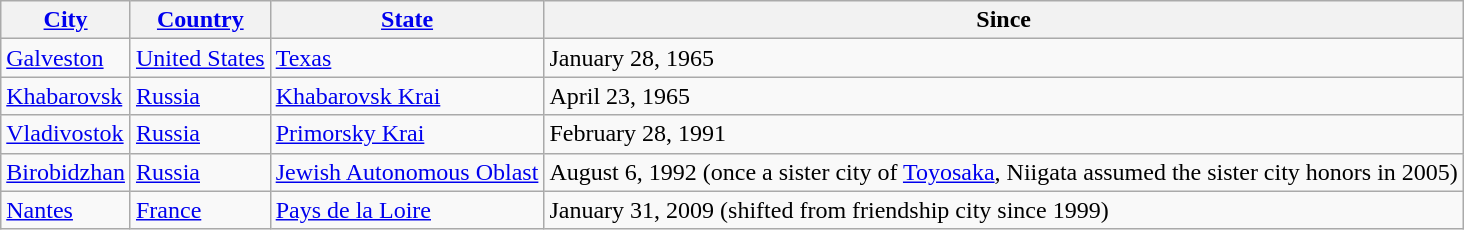<table class="wikitable">
<tr>
<th><a href='#'>City</a></th>
<th><a href='#'>Country</a></th>
<th><a href='#'>State</a></th>
<th>Since</th>
</tr>
<tr>
<td><a href='#'>Galveston</a></td>
<td><a href='#'>United States</a></td>
<td><a href='#'>Texas</a></td>
<td>January 28, 1965</td>
</tr>
<tr>
<td><a href='#'>Khabarovsk</a></td>
<td><a href='#'>Russia</a></td>
<td><a href='#'>Khabarovsk Krai</a></td>
<td>April 23, 1965</td>
</tr>
<tr>
<td><a href='#'>Vladivostok</a></td>
<td><a href='#'>Russia</a></td>
<td><a href='#'>Primorsky Krai</a></td>
<td>February 28, 1991</td>
</tr>
<tr>
<td><a href='#'>Birobidzhan</a></td>
<td><a href='#'>Russia</a></td>
<td><a href='#'>Jewish Autonomous Oblast</a></td>
<td>August 6, 1992 (once a sister city of <a href='#'>Toyosaka</a>, Niigata assumed the sister city honors in 2005)</td>
</tr>
<tr>
<td><a href='#'>Nantes</a></td>
<td><a href='#'>France</a></td>
<td><a href='#'>Pays de la Loire</a></td>
<td>January 31, 2009 (shifted from friendship city since 1999)</td>
</tr>
</table>
